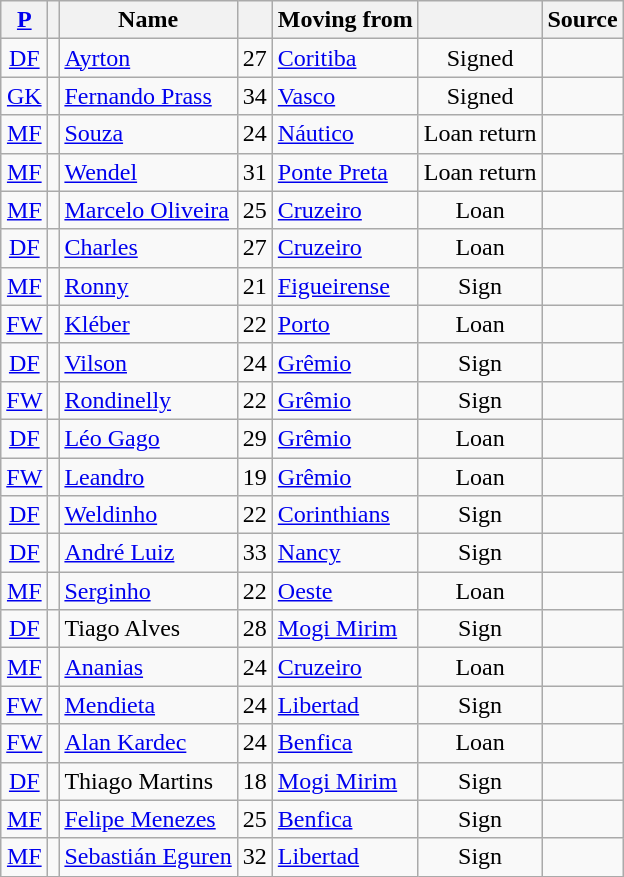<table class="wikitable sortable" style="text-align:center;">
<tr>
<th><a href='#'>P</a></th>
<th></th>
<th>Name</th>
<th></th>
<th>Moving from</th>
<th></th>
<th>Source</th>
</tr>
<tr>
<td><a href='#'>DF</a></td>
<td></td>
<td style="text-align:left;"><a href='#'>Ayrton</a></td>
<td>27</td>
<td style="text-align:left;"> <a href='#'>Coritiba</a></td>
<td>Signed</td>
<td></td>
</tr>
<tr>
<td><a href='#'>GK</a></td>
<td></td>
<td style="text-align:left;"><a href='#'>Fernando Prass</a></td>
<td>34</td>
<td style="text-align:left;"> <a href='#'>Vasco</a></td>
<td>Signed</td>
<td></td>
</tr>
<tr>
<td><a href='#'>MF</a></td>
<td></td>
<td style="text-align:left;"><a href='#'>Souza</a></td>
<td>24</td>
<td style="text-align:left;"> <a href='#'>Náutico</a></td>
<td>Loan return</td>
<td></td>
</tr>
<tr>
<td><a href='#'>MF</a></td>
<td></td>
<td style="text-align:left;"><a href='#'>Wendel</a></td>
<td>31</td>
<td style="text-align:left;"> <a href='#'>Ponte Preta</a></td>
<td>Loan return</td>
<td></td>
</tr>
<tr>
<td><a href='#'>MF</a></td>
<td></td>
<td style="text-align:left;"><a href='#'>Marcelo Oliveira</a></td>
<td>25</td>
<td style="text-align:left;"> <a href='#'>Cruzeiro</a></td>
<td>Loan</td>
<td></td>
</tr>
<tr>
<td><a href='#'>DF</a></td>
<td></td>
<td style="text-align:left;"><a href='#'>Charles</a></td>
<td>27</td>
<td style="text-align:left;"> <a href='#'>Cruzeiro</a></td>
<td>Loan</td>
<td></td>
</tr>
<tr>
<td><a href='#'>MF</a></td>
<td></td>
<td style="text-align:left;"><a href='#'>Ronny</a></td>
<td>21</td>
<td style="text-align:left;"> <a href='#'>Figueirense</a></td>
<td>Sign</td>
<td></td>
</tr>
<tr>
<td><a href='#'>FW</a></td>
<td></td>
<td style="text-align:left;"><a href='#'>Kléber</a></td>
<td>22</td>
<td style="text-align:left;"> <a href='#'>Porto</a></td>
<td>Loan</td>
<td></td>
</tr>
<tr>
<td><a href='#'>DF</a></td>
<td></td>
<td style="text-align:left;"><a href='#'>Vilson</a></td>
<td>24</td>
<td style="text-align:left;"> <a href='#'>Grêmio</a></td>
<td>Sign</td>
<td></td>
</tr>
<tr>
<td><a href='#'>FW</a></td>
<td></td>
<td style="text-align:left;"><a href='#'>Rondinelly</a></td>
<td>22</td>
<td style="text-align:left;"> <a href='#'>Grêmio</a></td>
<td>Sign</td>
<td></td>
</tr>
<tr>
<td><a href='#'>DF</a></td>
<td></td>
<td style="text-align:left;"><a href='#'>Léo Gago</a></td>
<td>29</td>
<td style="text-align:left;"> <a href='#'>Grêmio</a></td>
<td>Loan</td>
<td></td>
</tr>
<tr>
<td><a href='#'>FW</a></td>
<td></td>
<td style="text-align:left;"><a href='#'>Leandro</a></td>
<td>19</td>
<td style="text-align:left;"> <a href='#'>Grêmio</a></td>
<td>Loan</td>
<td></td>
</tr>
<tr>
<td><a href='#'>DF</a></td>
<td></td>
<td style="text-align:left;"><a href='#'>Weldinho</a></td>
<td>22</td>
<td style="text-align:left;"> <a href='#'>Corinthians</a></td>
<td>Sign</td>
<td></td>
</tr>
<tr>
<td><a href='#'>DF</a></td>
<td></td>
<td style="text-align:left;"><a href='#'>André Luiz</a></td>
<td>33</td>
<td style="text-align:left;"> <a href='#'>Nancy</a></td>
<td>Sign</td>
<td></td>
</tr>
<tr>
<td><a href='#'>MF</a></td>
<td></td>
<td style="text-align:left;"><a href='#'>Serginho</a></td>
<td>22</td>
<td style="text-align:left;"> <a href='#'>Oeste</a></td>
<td>Loan</td>
<td></td>
</tr>
<tr>
<td><a href='#'>DF</a></td>
<td></td>
<td style="text-align:left;">Tiago Alves</td>
<td>28</td>
<td style="text-align:left;"> <a href='#'>Mogi Mirim</a></td>
<td>Sign</td>
<td></td>
</tr>
<tr>
<td><a href='#'>MF</a></td>
<td></td>
<td style="text-align:left;"><a href='#'>Ananias</a></td>
<td>24</td>
<td style="text-align:left;"> <a href='#'>Cruzeiro</a></td>
<td>Loan</td>
<td></td>
</tr>
<tr>
<td><a href='#'>FW</a></td>
<td></td>
<td style="text-align:left;"><a href='#'>Mendieta</a></td>
<td>24</td>
<td style="text-align:left;"> <a href='#'>Libertad</a></td>
<td>Sign</td>
<td></td>
</tr>
<tr>
<td><a href='#'>FW</a></td>
<td></td>
<td style="text-align:left;"><a href='#'>Alan Kardec</a></td>
<td>24</td>
<td style="text-align:left;"> <a href='#'>Benfica</a></td>
<td>Loan</td>
<td></td>
</tr>
<tr>
<td><a href='#'>DF</a></td>
<td></td>
<td style="text-align:left;">Thiago Martins</td>
<td>18</td>
<td style="text-align:left;"> <a href='#'>Mogi Mirim</a></td>
<td>Sign</td>
<td></td>
</tr>
<tr>
<td><a href='#'>MF</a></td>
<td></td>
<td style="text-align:left;"><a href='#'>Felipe Menezes</a></td>
<td>25</td>
<td style="text-align:left;"> <a href='#'>Benfica</a></td>
<td>Sign</td>
<td></td>
</tr>
<tr>
<td><a href='#'>MF</a></td>
<td></td>
<td style="text-align:left;"><a href='#'>Sebastián Eguren</a></td>
<td>32</td>
<td style="text-align:left;"> <a href='#'>Libertad</a></td>
<td>Sign</td>
<td></td>
</tr>
</table>
